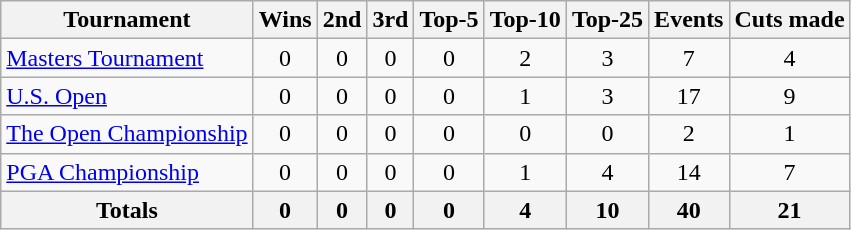<table class=wikitable style=text-align:center>
<tr>
<th>Tournament</th>
<th>Wins</th>
<th>2nd</th>
<th>3rd</th>
<th>Top-5</th>
<th>Top-10</th>
<th>Top-25</th>
<th>Events</th>
<th>Cuts made</th>
</tr>
<tr>
<td align=left><a href='#'>Masters Tournament</a></td>
<td>0</td>
<td>0</td>
<td>0</td>
<td>0</td>
<td>2</td>
<td>3</td>
<td>7</td>
<td>4</td>
</tr>
<tr>
<td align=left><a href='#'>U.S. Open</a></td>
<td>0</td>
<td>0</td>
<td>0</td>
<td>0</td>
<td>1</td>
<td>3</td>
<td>17</td>
<td>9</td>
</tr>
<tr>
<td align=left><a href='#'>The Open Championship</a></td>
<td>0</td>
<td>0</td>
<td>0</td>
<td>0</td>
<td>0</td>
<td>0</td>
<td>2</td>
<td>1</td>
</tr>
<tr>
<td align=left><a href='#'>PGA Championship</a></td>
<td>0</td>
<td>0</td>
<td>0</td>
<td>0</td>
<td>1</td>
<td>4</td>
<td>14</td>
<td>7</td>
</tr>
<tr>
<th>Totals</th>
<th>0</th>
<th>0</th>
<th>0</th>
<th>0</th>
<th>4</th>
<th>10</th>
<th>40</th>
<th>21</th>
</tr>
</table>
